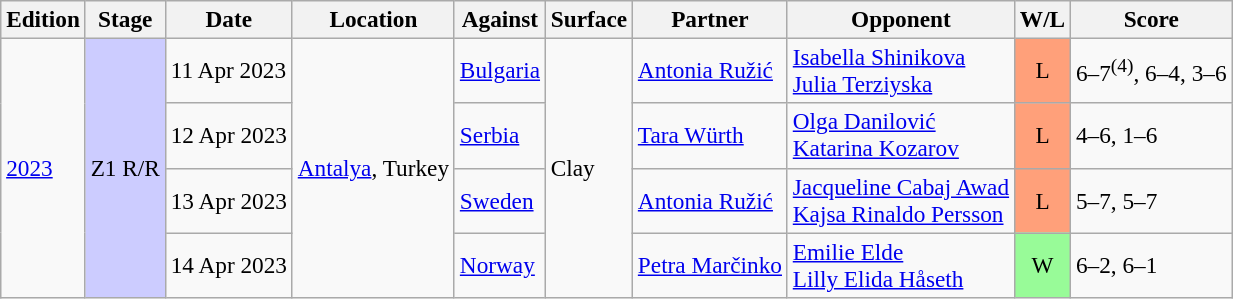<table class=wikitable style=font-size:97%>
<tr>
<th>Edition</th>
<th>Stage</th>
<th>Date</th>
<th>Location</th>
<th>Against</th>
<th>Surface</th>
<th>Partner</th>
<th>Opponent</th>
<th>W/L</th>
<th>Score</th>
</tr>
<tr>
<td rowspan="4"><a href='#'>2023</a></td>
<td style="background:#ccf;" rowspan="4">Z1 R/R</td>
<td>11 Apr 2023</td>
<td rowspan="4"><a href='#'>Antalya</a>, Turkey</td>
<td> <a href='#'>Bulgaria</a></td>
<td rowspan="4">Clay</td>
<td><a href='#'>Antonia Ružić</a></td>
<td><a href='#'>Isabella Shinikova</a><br><a href='#'>Julia Terziyska</a></td>
<td style="text-align:center; background:#ffa07a;">L</td>
<td>6–7<sup>(4)</sup>, 6–4, 3–6</td>
</tr>
<tr>
<td>12 Apr 2023</td>
<td> <a href='#'>Serbia</a></td>
<td><a href='#'>Tara Würth</a></td>
<td><a href='#'>Olga Danilović</a><br><a href='#'>Katarina Kozarov</a></td>
<td style="text-align:center; background:#ffa07a;">L</td>
<td>4–6, 1–6</td>
</tr>
<tr>
<td>13 Apr 2023</td>
<td> <a href='#'>Sweden</a></td>
<td><a href='#'>Antonia Ružić</a></td>
<td><a href='#'>Jacqueline Cabaj Awad</a><br><a href='#'>Kajsa Rinaldo Persson</a></td>
<td style="text-align:center; background:#ffa07a;">L</td>
<td>5–7, 5–7</td>
</tr>
<tr>
<td>14 Apr 2023</td>
<td> <a href='#'>Norway</a></td>
<td><a href='#'>Petra Marčinko</a></td>
<td><a href='#'>Emilie Elde</a><br><a href='#'>Lilly Elida Håseth</a></td>
<td style="text-align:center; background:#98fb98;">W</td>
<td>6–2, 6–1</td>
</tr>
</table>
